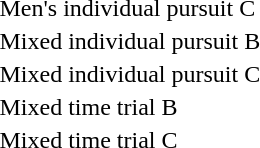<table>
<tr>
<td>Men's individual pursuit C</td>
<td></td>
<td></td>
<td></td>
</tr>
<tr>
<td>Mixed individual pursuit B</td>
<td></td>
<td></td>
<td></td>
</tr>
<tr>
<td>Mixed individual pursuit C</td>
<td></td>
<td></td>
<td></td>
</tr>
<tr>
<td>Mixed time trial B</td>
<td></td>
<td></td>
<td></td>
</tr>
<tr>
<td>Mixed time trial C</td>
<td></td>
<td></td>
<td></td>
</tr>
</table>
